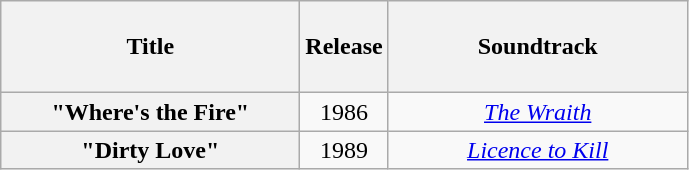<table class="wikitable plainrowheaders" style="text-align:center;">
<tr>
<th scope="col" style="width:12em;"><br>Title<br><br></th>
<th scope="col">Release</th>
<th scope="col" style="width:12em;">Soundtrack</th>
</tr>
<tr>
<th scope="row">"Where's the Fire"</th>
<td>1986</td>
<td><em><a href='#'>The Wraith</a></em></td>
</tr>
<tr>
<th scope="row">"Dirty Love"</th>
<td>1989</td>
<td><em><a href='#'>Licence to Kill</a></em></td>
</tr>
</table>
